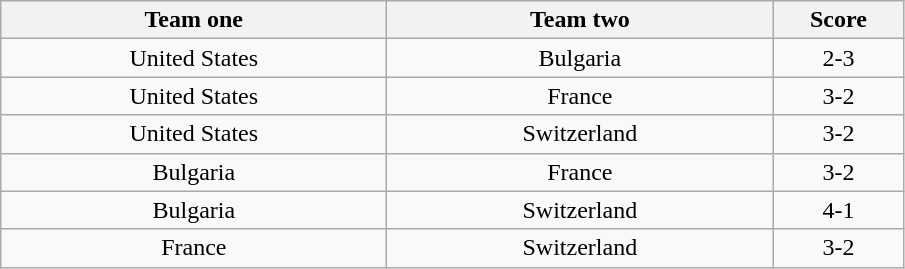<table class="wikitable" style="text-align: center">
<tr>
<th width=250>Team one</th>
<th width=250>Team two</th>
<th width=80>Score</th>
</tr>
<tr>
<td> United States</td>
<td> Bulgaria</td>
<td>2-3</td>
</tr>
<tr>
<td> United States</td>
<td> France</td>
<td>3-2</td>
</tr>
<tr>
<td> United States</td>
<td> Switzerland</td>
<td>3-2</td>
</tr>
<tr>
<td> Bulgaria</td>
<td> France</td>
<td>3-2</td>
</tr>
<tr>
<td> Bulgaria</td>
<td> Switzerland</td>
<td>4-1</td>
</tr>
<tr>
<td> France</td>
<td> Switzerland</td>
<td>3-2</td>
</tr>
</table>
